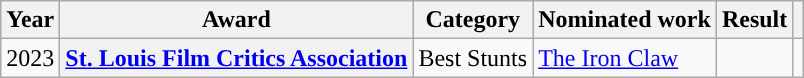<table class="wikitable">
<tr>
<th>Year</th>
<th>Award</th>
<th>Category</th>
<th>Nominated work</th>
<th>Result</th>
<th></th>
</tr>
<tr>
<td>2023</td>
<th scope="row"><a href='#'>St. Louis Film Critics Association</a></th>
<td>Best Stunts</td>
<td><a href='#'>The Iron Claw</a></td>
<td></td>
<td></td>
</tr>
</table>
